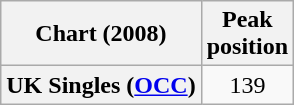<table class="wikitable plainrowheaders">
<tr>
<th scope="col">Chart (2008)</th>
<th scope="col">Peak<br>position</th>
</tr>
<tr>
<th scope="row">UK Singles (<a href='#'>OCC</a>)</th>
<td style="text-align:center;">139</td>
</tr>
</table>
